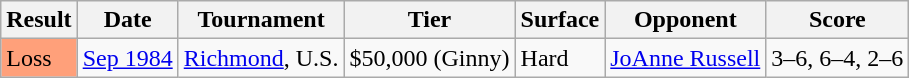<table class="sortable wikitable">
<tr>
<th>Result</th>
<th>Date</th>
<th>Tournament</th>
<th>Tier</th>
<th>Surface</th>
<th>Opponent</th>
<th class="unsortable">Score</th>
</tr>
<tr>
<td style="background:#FFA07A;">Loss</td>
<td><a href='#'>Sep 1984</a></td>
<td><a href='#'>Richmond</a>, U.S.</td>
<td>$50,000 (Ginny)</td>
<td>Hard</td>
<td> <a href='#'>JoAnne Russell</a></td>
<td>3–6, 6–4, 2–6</td>
</tr>
</table>
